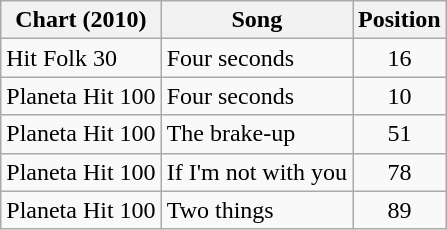<table class="wikitable">
<tr>
<th>Chart (2010)</th>
<th>Song</th>
<th>Position</th>
</tr>
<tr>
<td>Hit Folk 30</td>
<td>Four seconds</td>
<td style="text-align:center;">16</td>
</tr>
<tr>
<td>Planeta Hit 100</td>
<td>Four seconds</td>
<td style="text-align:center;">10</td>
</tr>
<tr>
<td>Planeta Hit 100</td>
<td>The brake-up</td>
<td style="text-align:center;">51</td>
</tr>
<tr>
<td>Planeta Hit 100</td>
<td>If I'm not with you</td>
<td style="text-align:center;">78</td>
</tr>
<tr>
<td>Planeta Hit 100</td>
<td>Two things</td>
<td style="text-align:center;">89</td>
</tr>
</table>
